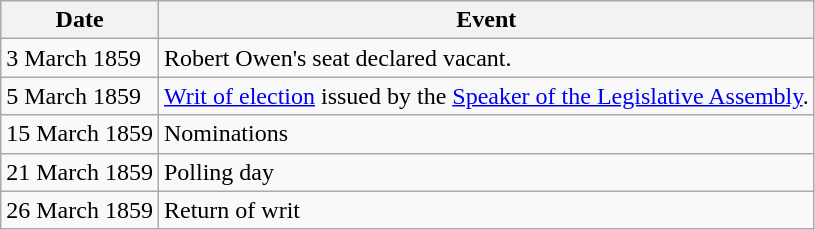<table class="wikitable">
<tr>
<th>Date</th>
<th>Event</th>
</tr>
<tr>
<td>3 March 1859</td>
<td>Robert Owen's seat declared vacant.</td>
</tr>
<tr>
<td>5 March 1859</td>
<td><a href='#'>Writ of election</a> issued by the <a href='#'>Speaker of the Legislative Assembly</a>.</td>
</tr>
<tr>
<td>15 March 1859</td>
<td>Nominations</td>
</tr>
<tr>
<td>21 March 1859</td>
<td>Polling day</td>
</tr>
<tr>
<td>26 March 1859</td>
<td>Return of writ</td>
</tr>
</table>
